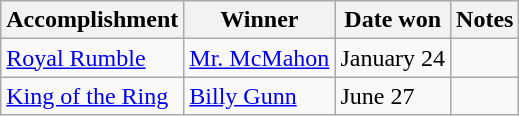<table class="wikitable">
<tr>
<th>Accomplishment</th>
<th>Winner</th>
<th>Date won</th>
<th>Notes</th>
</tr>
<tr>
<td><a href='#'>Royal Rumble</a></td>
<td><a href='#'>Mr. McMahon</a></td>
<td>January 24</td>
<td></td>
</tr>
<tr>
<td><a href='#'>King of the Ring</a></td>
<td><a href='#'>Billy Gunn</a></td>
<td>June 27</td>
<td></td>
</tr>
</table>
